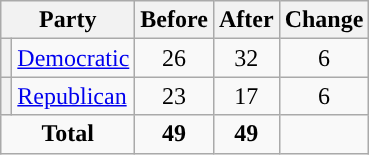<table class="wikitable" style="text-align:center;">
<tr>
<th colspan="2">Party</th>
<th>Before</th>
<th>After</th>
<th>Change</th>
</tr>
<tr>
<th style="background-color:"></th>
<td style="text-align:left;"><a href='#'>Democratic</a></td>
<td>26</td>
<td>32</td>
<td> 6</td>
</tr>
<tr>
<th style="background-color:"></th>
<td style="text-align:left;"><a href='#'>Republican</a></td>
<td>23</td>
<td>17</td>
<td> 6</td>
</tr>
<tr>
<td colspan="2"><strong>Total</strong></td>
<td><strong>49</strong></td>
<td><strong>49</strong></td>
<td></td>
</tr>
</table>
